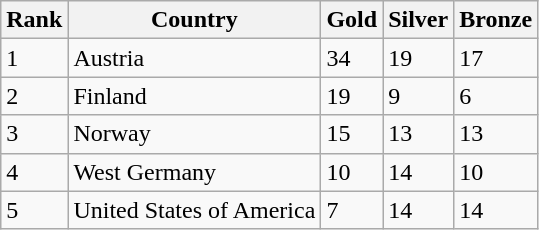<table class="wikitable">
<tr>
<th>Rank</th>
<th>Country</th>
<th>Gold</th>
<th>Silver</th>
<th>Bronze</th>
</tr>
<tr>
<td>1</td>
<td>Austria</td>
<td>34</td>
<td>19</td>
<td>17</td>
</tr>
<tr>
<td>2</td>
<td>Finland</td>
<td>19</td>
<td>9</td>
<td>6</td>
</tr>
<tr>
<td>3</td>
<td>Norway</td>
<td>15</td>
<td>13</td>
<td>13</td>
</tr>
<tr>
<td>4</td>
<td>West Germany</td>
<td>10</td>
<td>14</td>
<td>10</td>
</tr>
<tr>
<td>5</td>
<td>United States of America</td>
<td>7</td>
<td>14</td>
<td>14</td>
</tr>
</table>
